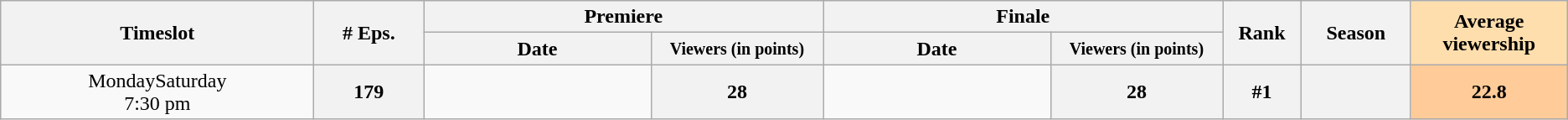<table class="wikitable">
<tr>
<th style="width:20%;" rowspan="2">Timeslot</th>
<th style="width:7%;" rowspan="2"># Eps.</th>
<th colspan=2>Premiere</th>
<th colspan=2>Finale</th>
<th style="width:5%;" rowspan="2">Rank</th>
<th style="width:7%;" rowspan="2">Season</th>
<th style="width:10%; background:#ffdead;" rowspan="2">Average viewership</th>
</tr>
<tr>
<th>Date</th>
<th span style="width:11%; font-size:smaller; line-height:100%;">Viewers (in points)</th>
<th>Date</th>
<th span style="width:11%; font-size:smaller; line-height:100%;">Viewers (in points)</th>
</tr>
<tr>
<td rowspan="1" style="text-align:center;">MondaySaturday <br>7:30 pm</td>
<th>179</th>
<td style="font-size:11px;line-height:110%"></td>
<th>28</th>
<td style="font-size:11px;line-height:110%"></td>
<th>28</th>
<th>#1</th>
<th style="font-size:smaller"></th>
<th style="background:#fc9;">22.8</th>
</tr>
</table>
